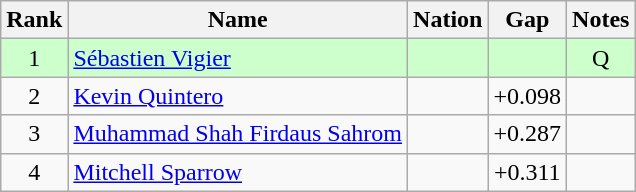<table class="wikitable sortable" style="text-align:center">
<tr>
<th>Rank</th>
<th>Name</th>
<th>Nation</th>
<th>Gap</th>
<th>Notes</th>
</tr>
<tr bgcolor=ccffcc>
<td>1</td>
<td align=left><a href='#'>Sébastien Vigier</a></td>
<td align=left></td>
<td></td>
<td>Q</td>
</tr>
<tr>
<td>2</td>
<td align=left><a href='#'>Kevin Quintero</a></td>
<td align=left></td>
<td>+0.098</td>
<td></td>
</tr>
<tr>
<td>3</td>
<td align=left><a href='#'>Muhammad Shah Firdaus Sahrom</a></td>
<td align=left></td>
<td>+0.287</td>
<td></td>
</tr>
<tr>
<td>4</td>
<td align=left><a href='#'>Mitchell Sparrow</a></td>
<td align=left></td>
<td>+0.311</td>
<td></td>
</tr>
</table>
